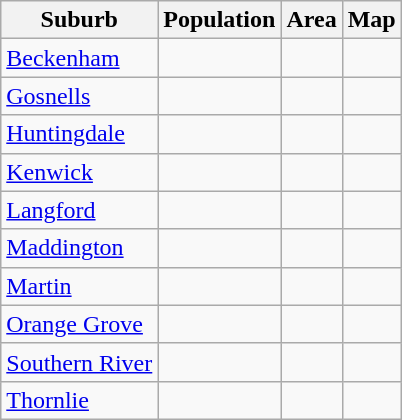<table class="wikitable sortable">
<tr>
<th>Suburb</th>
<th data-sort-type=number>Population</th>
<th data-sort-type=number>Area</th>
<th>Map</th>
</tr>
<tr>
<td><a href='#'>Beckenham</a></td>
<td></td>
<td></td>
<td></td>
</tr>
<tr ->
<td><a href='#'>Gosnells</a></td>
<td></td>
<td></td>
<td></td>
</tr>
<tr>
<td><a href='#'>Huntingdale</a></td>
<td></td>
<td></td>
<td></td>
</tr>
<tr>
<td><a href='#'>Kenwick</a></td>
<td></td>
<td></td>
<td></td>
</tr>
<tr>
<td><a href='#'>Langford</a></td>
<td></td>
<td></td>
<td></td>
</tr>
<tr>
<td><a href='#'>Maddington</a></td>
<td></td>
<td></td>
<td></td>
</tr>
<tr>
<td><a href='#'>Martin</a></td>
<td></td>
<td></td>
<td></td>
</tr>
<tr>
<td><a href='#'>Orange Grove</a></td>
<td></td>
<td></td>
<td></td>
</tr>
<tr>
<td><a href='#'>Southern River</a></td>
<td></td>
<td></td>
<td></td>
</tr>
<tr>
<td><a href='#'>Thornlie</a></td>
<td></td>
<td></td>
<td></td>
</tr>
</table>
